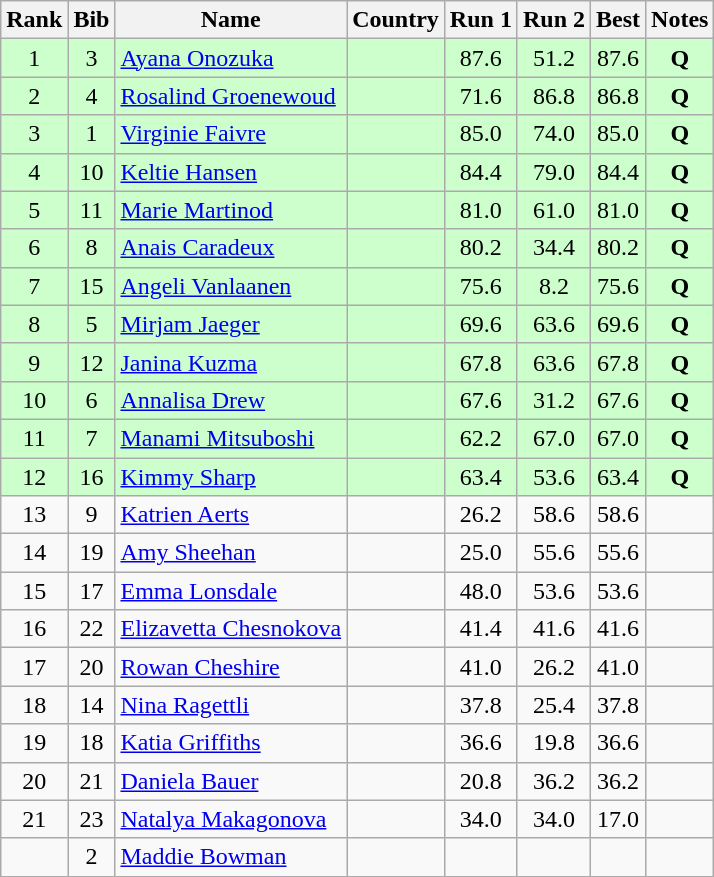<table class="wikitable sortable" style="text-align:center">
<tr>
<th>Rank</th>
<th>Bib</th>
<th>Name</th>
<th>Country</th>
<th>Run 1</th>
<th>Run 2</th>
<th>Best</th>
<th>Notes</th>
</tr>
<tr bgcolor="#ccffcc">
<td>1</td>
<td>3</td>
<td align=left><a href='#'>Ayana Onozuka</a></td>
<td align=left></td>
<td>87.6</td>
<td>51.2</td>
<td>87.6</td>
<td><strong>Q</strong></td>
</tr>
<tr bgcolor="#ccffcc">
<td>2</td>
<td>4</td>
<td align=left><a href='#'>Rosalind Groenewoud</a></td>
<td align=left></td>
<td>71.6</td>
<td>86.8</td>
<td>86.8</td>
<td><strong>Q</strong></td>
</tr>
<tr bgcolor="#ccffcc">
<td>3</td>
<td>1</td>
<td align=left><a href='#'>Virginie Faivre</a></td>
<td align=left></td>
<td>85.0</td>
<td>74.0</td>
<td>85.0</td>
<td><strong>Q</strong></td>
</tr>
<tr bgcolor="#ccffcc">
<td>4</td>
<td>10</td>
<td align=left><a href='#'>Keltie Hansen</a></td>
<td align=left></td>
<td>84.4</td>
<td>79.0</td>
<td>84.4</td>
<td><strong>Q</strong></td>
</tr>
<tr bgcolor="#ccffcc">
<td>5</td>
<td>11</td>
<td align=left><a href='#'>Marie Martinod</a></td>
<td align=left></td>
<td>81.0</td>
<td>61.0</td>
<td>81.0</td>
<td><strong>Q</strong></td>
</tr>
<tr bgcolor="#ccffcc">
<td>6</td>
<td>8</td>
<td align=left><a href='#'>Anais Caradeux</a></td>
<td align=left></td>
<td>80.2</td>
<td>34.4</td>
<td>80.2</td>
<td><strong>Q</strong></td>
</tr>
<tr bgcolor="#ccffcc">
<td>7</td>
<td>15</td>
<td align=left><a href='#'>Angeli Vanlaanen</a></td>
<td align=left></td>
<td>75.6</td>
<td>8.2</td>
<td>75.6</td>
<td><strong>Q</strong></td>
</tr>
<tr bgcolor="#ccffcc">
<td>8</td>
<td>5</td>
<td align=left><a href='#'>Mirjam Jaeger</a></td>
<td align=left></td>
<td>69.6</td>
<td>63.6</td>
<td>69.6</td>
<td><strong>Q</strong></td>
</tr>
<tr bgcolor="#ccffcc">
<td>9</td>
<td>12</td>
<td align=left><a href='#'>Janina Kuzma</a></td>
<td align=left></td>
<td>67.8</td>
<td>63.6</td>
<td>67.8</td>
<td><strong>Q</strong></td>
</tr>
<tr bgcolor="#ccffcc">
<td>10</td>
<td>6</td>
<td align=left><a href='#'>Annalisa Drew</a></td>
<td align=left></td>
<td>67.6</td>
<td>31.2</td>
<td>67.6</td>
<td><strong>Q</strong></td>
</tr>
<tr bgcolor="#ccffcc">
<td>11</td>
<td>7</td>
<td align=left><a href='#'>Manami Mitsuboshi</a></td>
<td align=left></td>
<td>62.2</td>
<td>67.0</td>
<td>67.0</td>
<td><strong>Q</strong></td>
</tr>
<tr bgcolor="#ccffcc">
<td>12</td>
<td>16</td>
<td align=left><a href='#'>Kimmy Sharp</a></td>
<td align=left></td>
<td>63.4</td>
<td>53.6</td>
<td>63.4</td>
<td><strong>Q</strong></td>
</tr>
<tr>
<td>13</td>
<td>9</td>
<td align=left><a href='#'>Katrien Aerts</a></td>
<td align=left></td>
<td>26.2</td>
<td>58.6</td>
<td>58.6</td>
<td></td>
</tr>
<tr>
<td>14</td>
<td>19</td>
<td align=left><a href='#'>Amy Sheehan</a></td>
<td align=left></td>
<td>25.0</td>
<td>55.6</td>
<td>55.6</td>
<td></td>
</tr>
<tr>
<td>15</td>
<td>17</td>
<td align=left><a href='#'>Emma Lonsdale</a></td>
<td align=left></td>
<td>48.0</td>
<td>53.6</td>
<td>53.6</td>
<td></td>
</tr>
<tr>
<td>16</td>
<td>22</td>
<td align=left><a href='#'>Elizavetta Chesnokova</a></td>
<td align=left></td>
<td>41.4</td>
<td>41.6</td>
<td>41.6</td>
<td></td>
</tr>
<tr>
<td>17</td>
<td>20</td>
<td align=left><a href='#'>Rowan Cheshire</a></td>
<td align=left></td>
<td>41.0</td>
<td>26.2</td>
<td>41.0</td>
<td></td>
</tr>
<tr>
<td>18</td>
<td>14</td>
<td align=left><a href='#'>Nina Ragettli</a></td>
<td align=left></td>
<td>37.8</td>
<td>25.4</td>
<td>37.8</td>
<td></td>
</tr>
<tr>
<td>19</td>
<td>18</td>
<td align=left><a href='#'>Katia Griffiths</a></td>
<td align=left></td>
<td>36.6</td>
<td>19.8</td>
<td>36.6</td>
<td></td>
</tr>
<tr>
<td>20</td>
<td>21</td>
<td align=left><a href='#'>Daniela Bauer</a></td>
<td align=left></td>
<td>20.8</td>
<td>36.2</td>
<td>36.2</td>
<td></td>
</tr>
<tr>
<td>21</td>
<td>23</td>
<td align=left><a href='#'>Natalya Makagonova</a></td>
<td align=left></td>
<td>34.0</td>
<td>34.0</td>
<td>17.0</td>
<td></td>
</tr>
<tr>
<td></td>
<td>2</td>
<td align=left><a href='#'>Maddie Bowman</a></td>
<td align=left></td>
<td></td>
<td></td>
<td></td>
<td></td>
</tr>
</table>
